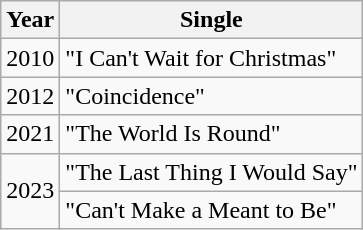<table class="wikitable">
<tr>
<th>Year</th>
<th>Single</th>
</tr>
<tr>
<td>2010</td>
<td>"I Can't Wait for Christmas"</td>
</tr>
<tr>
<td>2012</td>
<td>"Coincidence"</td>
</tr>
<tr>
<td>2021</td>
<td>"The World Is Round"</td>
</tr>
<tr>
<td rowspan="2">2023</td>
<td>"The Last Thing I Would Say"</td>
</tr>
<tr>
<td>"Can't Make a Meant to Be"</td>
</tr>
</table>
